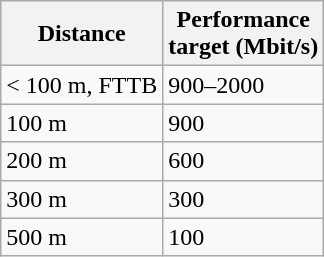<table class="wikitable">
<tr>
<th>Distance</th>
<th>Performance<br>target (Mbit/s)</th>
</tr>
<tr>
<td>< 100 m, FTTB</td>
<td>900–2000</td>
</tr>
<tr>
<td>100 m</td>
<td>900</td>
</tr>
<tr>
<td>200 m</td>
<td>600</td>
</tr>
<tr>
<td>300 m</td>
<td>300</td>
</tr>
<tr>
<td>500 m</td>
<td>100</td>
</tr>
</table>
